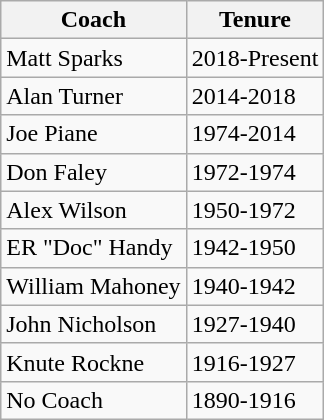<table class="wikitable">
<tr>
<th>Coach</th>
<th>Tenure</th>
</tr>
<tr>
<td>Matt Sparks</td>
<td>2018-Present</td>
</tr>
<tr>
<td>Alan Turner</td>
<td>2014-2018</td>
</tr>
<tr>
<td>Joe Piane</td>
<td>1974-2014</td>
</tr>
<tr>
<td>Don Faley</td>
<td>1972-1974</td>
</tr>
<tr>
<td>Alex Wilson</td>
<td>1950-1972</td>
</tr>
<tr>
<td>ER "Doc" Handy</td>
<td>1942-1950</td>
</tr>
<tr>
<td>William Mahoney</td>
<td>1940-1942</td>
</tr>
<tr>
<td>John Nicholson</td>
<td>1927-1940</td>
</tr>
<tr>
<td>Knute Rockne</td>
<td>1916-1927</td>
</tr>
<tr>
<td>No Coach</td>
<td>1890-1916</td>
</tr>
</table>
